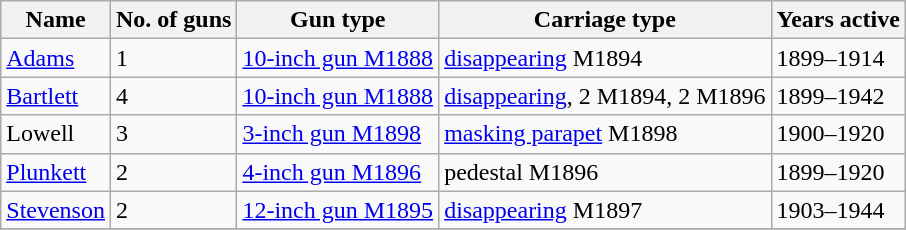<table class="wikitable">
<tr>
<th>Name</th>
<th>No. of guns</th>
<th>Gun type</th>
<th>Carriage type</th>
<th>Years active</th>
</tr>
<tr>
<td><a href='#'>Adams</a></td>
<td>1</td>
<td><a href='#'>10-inch gun M1888</a></td>
<td><a href='#'>disappearing</a> M1894</td>
<td>1899–1914</td>
</tr>
<tr>
<td><a href='#'>Bartlett</a></td>
<td>4</td>
<td><a href='#'>10-inch gun M1888</a></td>
<td><a href='#'>disappearing</a>, 2 M1894, 2 M1896</td>
<td>1899–1942</td>
</tr>
<tr>
<td>Lowell</td>
<td>3</td>
<td><a href='#'>3-inch gun M1898</a></td>
<td><a href='#'>masking parapet</a> M1898</td>
<td>1900–1920</td>
</tr>
<tr>
<td><a href='#'>Plunkett</a></td>
<td>2</td>
<td><a href='#'>4-inch gun M1896</a></td>
<td>pedestal M1896</td>
<td>1899–1920</td>
</tr>
<tr>
<td><a href='#'>Stevenson</a></td>
<td>2</td>
<td><a href='#'>12-inch gun M1895</a></td>
<td><a href='#'>disappearing</a> M1897</td>
<td>1903–1944</td>
</tr>
<tr>
</tr>
</table>
